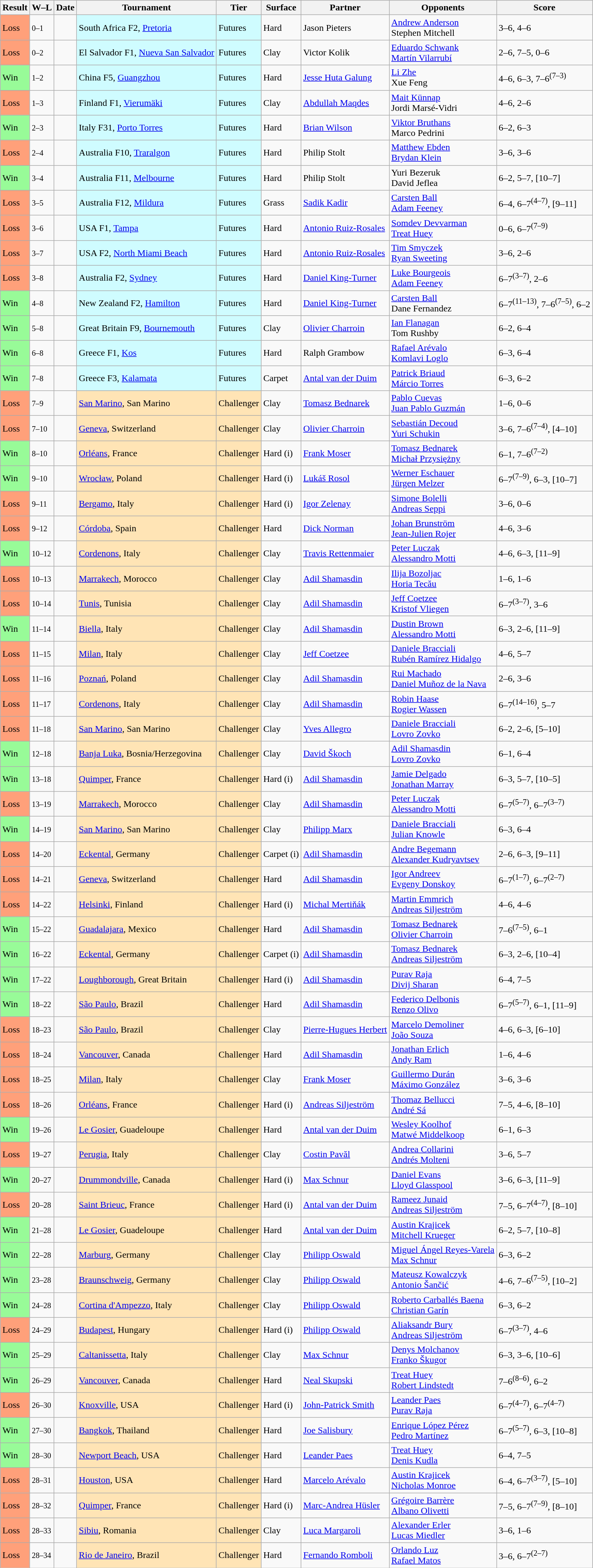<table class="sortable wikitable">
<tr>
<th>Result</th>
<th class="unsortable">W–L</th>
<th>Date</th>
<th>Tournament</th>
<th>Tier</th>
<th>Surface</th>
<th>Partner</th>
<th>Opponents</th>
<th class="unsortable">Score</th>
</tr>
<tr>
<td bgcolor=#FFA07A>Loss</td>
<td><small>0–1</small></td>
<td></td>
<td style="background:#cffcff;">South Africa F2, <a href='#'>Pretoria</a></td>
<td style="background:#cffcff;">Futures</td>
<td>Hard</td>
<td> Jason Pieters</td>
<td> <a href='#'>Andrew Anderson</a><br> Stephen Mitchell</td>
<td>3–6, 4–6</td>
</tr>
<tr>
<td bgcolor=#FFA07A>Loss</td>
<td><small>0–2</small></td>
<td></td>
<td style="background:#cffcff;">El Salvador F1, <a href='#'>Nueva San Salvador</a></td>
<td style="background:#cffcff;">Futures</td>
<td>Clay</td>
<td> Victor Kolik</td>
<td> <a href='#'>Eduardo Schwank</a><br> <a href='#'>Martín Vilarrubí</a></td>
<td>2–6, 7–5, 0–6</td>
</tr>
<tr>
<td bgcolor=98FB98>Win</td>
<td><small>1–2</small></td>
<td></td>
<td style="background:#cffcff;">China F5, <a href='#'>Guangzhou</a></td>
<td style="background:#cffcff;">Futures</td>
<td>Hard</td>
<td> <a href='#'>Jesse Huta Galung</a></td>
<td> <a href='#'>Li Zhe</a><br> Xue Feng</td>
<td>4–6, 6–3, 7–6<sup>(7–3)</sup></td>
</tr>
<tr>
<td bgcolor=#FFA07A>Loss</td>
<td><small>1–3</small></td>
<td></td>
<td style="background:#cffcff;">Finland F1, <a href='#'>Vierumäki</a></td>
<td style="background:#cffcff;">Futures</td>
<td>Clay</td>
<td> <a href='#'>Abdullah Maqdes</a></td>
<td> <a href='#'>Mait Künnap</a><br> Jordi Marsé-Vidri</td>
<td>4–6, 2–6</td>
</tr>
<tr>
<td bgcolor=98FB98>Win</td>
<td><small>2–3</small></td>
<td></td>
<td style="background:#cffcff;">Italy F31, <a href='#'>Porto Torres</a></td>
<td style="background:#cffcff;">Futures</td>
<td>Hard</td>
<td> <a href='#'>Brian Wilson</a></td>
<td> <a href='#'>Viktor Bruthans</a><br> Marco Pedrini</td>
<td>6–2, 6–3</td>
</tr>
<tr>
<td bgcolor=#FFA07A>Loss</td>
<td><small>2–4</small></td>
<td></td>
<td style="background:#cffcff;">Australia F10, <a href='#'>Traralgon</a></td>
<td style="background:#cffcff;">Futures</td>
<td>Hard</td>
<td> Philip Stolt</td>
<td> <a href='#'>Matthew Ebden</a><br> <a href='#'>Brydan Klein</a></td>
<td>3–6, 3–6</td>
</tr>
<tr>
<td bgcolor=98FB98>Win</td>
<td><small>3–4</small></td>
<td></td>
<td style="background:#cffcff;">Australia F11, <a href='#'>Melbourne</a></td>
<td style="background:#cffcff;">Futures</td>
<td>Hard</td>
<td> Philip Stolt</td>
<td> Yuri Bezeruk<br> David Jeflea</td>
<td>6–2, 5–7, [10–7]</td>
</tr>
<tr>
<td bgcolor=#FFA07A>Loss</td>
<td><small>3–5</small></td>
<td></td>
<td style="background:#cffcff;">Australia F12, <a href='#'>Mildura</a></td>
<td style="background:#cffcff;">Futures</td>
<td>Grass</td>
<td> <a href='#'>Sadik Kadir</a></td>
<td> <a href='#'>Carsten Ball</a><br> <a href='#'>Adam Feeney</a></td>
<td>6–4, 6–7<sup>(4–7)</sup>, [9–11]</td>
</tr>
<tr>
<td bgcolor=#FFA07A>Loss</td>
<td><small>3–6</small></td>
<td></td>
<td style="background:#cffcff;">USA F1, <a href='#'>Tampa</a></td>
<td style="background:#cffcff;">Futures</td>
<td>Hard</td>
<td> <a href='#'>Antonio Ruiz-Rosales</a></td>
<td> <a href='#'>Somdev Devvarman</a><br> <a href='#'>Treat Huey</a></td>
<td>0–6, 6–7<sup>(7–9)</sup></td>
</tr>
<tr>
<td bgcolor=#FFA07A>Loss</td>
<td><small>3–7</small></td>
<td></td>
<td style="background:#cffcff;">USA F2, <a href='#'>North Miami Beach</a></td>
<td style="background:#cffcff;">Futures</td>
<td>Hard</td>
<td> <a href='#'>Antonio Ruiz-Rosales</a></td>
<td> <a href='#'>Tim Smyczek</a><br> <a href='#'>Ryan Sweeting</a></td>
<td>3–6, 2–6</td>
</tr>
<tr>
<td bgcolor=#FFA07A>Loss</td>
<td><small>3–8</small></td>
<td></td>
<td style="background:#cffcff;">Australia F2, <a href='#'>Sydney</a></td>
<td style="background:#cffcff;">Futures</td>
<td>Hard</td>
<td> <a href='#'>Daniel King-Turner</a></td>
<td> <a href='#'>Luke Bourgeois</a><br> <a href='#'>Adam Feeney</a></td>
<td>6–7<sup>(3–7)</sup>, 2–6</td>
</tr>
<tr>
<td bgcolor=98FB98>Win</td>
<td><small>4–8</small></td>
<td></td>
<td style="background:#cffcff;">New Zealand F2, <a href='#'>Hamilton</a></td>
<td style="background:#cffcff;">Futures</td>
<td>Hard</td>
<td> <a href='#'>Daniel King-Turner</a></td>
<td> <a href='#'>Carsten Ball</a><br> Dane Fernandez</td>
<td>6–7<sup>(11–13)</sup>, 7–6<sup>(7–5)</sup>, 6–2</td>
</tr>
<tr>
<td bgcolor=98FB98>Win</td>
<td><small>5–8</small></td>
<td></td>
<td style="background:#cffcff;">Great Britain F9, <a href='#'>Bournemouth</a></td>
<td style="background:#cffcff;">Futures</td>
<td>Clay</td>
<td> <a href='#'>Olivier Charroin</a></td>
<td> <a href='#'>Ian Flanagan</a><br> Tom Rushby</td>
<td>6–2, 6–4</td>
</tr>
<tr>
<td bgcolor=98FB98>Win</td>
<td><small>6–8</small></td>
<td></td>
<td style="background:#cffcff;">Greece F1, <a href='#'>Kos</a></td>
<td style="background:#cffcff;">Futures</td>
<td>Hard</td>
<td> Ralph Grambow</td>
<td> <a href='#'>Rafael Arévalo</a><br> <a href='#'>Komlavi Loglo</a></td>
<td>6–3, 6–4</td>
</tr>
<tr>
<td bgcolor=98FB98>Win</td>
<td><small>7–8</small></td>
<td></td>
<td style="background:#cffcff;">Greece F3, <a href='#'>Kalamata</a></td>
<td style="background:#cffcff;">Futures</td>
<td>Carpet</td>
<td> <a href='#'>Antal van der Duim</a></td>
<td> <a href='#'>Patrick Briaud</a><br> <a href='#'>Márcio Torres</a></td>
<td>6–3, 6–2</td>
</tr>
<tr>
<td bgcolor=#FFA07A>Loss</td>
<td><small>7–9</small></td>
<td></td>
<td style="background:moccasin;"><a href='#'>San Marino</a>, San Marino</td>
<td style="background:moccasin;">Challenger</td>
<td>Clay</td>
<td> <a href='#'>Tomasz Bednarek</a></td>
<td> <a href='#'>Pablo Cuevas</a><br> <a href='#'>Juan Pablo Guzmán</a></td>
<td>1–6, 0–6</td>
</tr>
<tr>
<td bgcolor=#FFA07A>Loss</td>
<td><small>7–10</small></td>
<td></td>
<td style="background:moccasin;"><a href='#'>Geneva</a>, Switzerland</td>
<td style="background:moccasin;">Challenger</td>
<td>Clay</td>
<td> <a href='#'>Olivier Charroin</a></td>
<td> <a href='#'>Sebastián Decoud</a><br> <a href='#'>Yuri Schukin</a></td>
<td>3–6, 7–6<sup>(7–4)</sup>, [4–10]</td>
</tr>
<tr>
<td bgcolor=98FB98>Win</td>
<td><small>8–10</small></td>
<td></td>
<td style="background:moccasin;"><a href='#'>Orléans</a>, France</td>
<td style="background:moccasin;">Challenger</td>
<td>Hard (i)</td>
<td> <a href='#'>Frank Moser</a></td>
<td> <a href='#'>Tomasz Bednarek</a><br> <a href='#'>Michał Przysiężny</a></td>
<td>6–1, 7–6<sup>(7–2)</sup></td>
</tr>
<tr>
<td bgcolor=98FB98>Win</td>
<td><small>9–10</small></td>
<td></td>
<td style="background:moccasin;"><a href='#'>Wrocław</a>, Poland</td>
<td style="background:moccasin;">Challenger</td>
<td>Hard (i)</td>
<td> <a href='#'>Lukáš Rosol</a></td>
<td> <a href='#'>Werner Eschauer</a><br> <a href='#'>Jürgen Melzer</a></td>
<td>6–7<sup>(7–9)</sup>, 6–3, [10–7]</td>
</tr>
<tr>
<td bgcolor=#FFA07A>Loss</td>
<td><small>9–11</small></td>
<td></td>
<td style="background:moccasin;"><a href='#'>Bergamo</a>, Italy</td>
<td style="background:moccasin;">Challenger</td>
<td>Hard (i)</td>
<td> <a href='#'>Igor Zelenay</a></td>
<td> <a href='#'>Simone Bolelli</a><br> <a href='#'>Andreas Seppi</a></td>
<td>3–6, 0–6</td>
</tr>
<tr>
<td bgcolor=#FFA07A>Loss</td>
<td><small>9–12</small></td>
<td></td>
<td style="background:moccasin;"><a href='#'>Córdoba</a>, Spain</td>
<td style="background:moccasin;">Challenger</td>
<td>Hard</td>
<td> <a href='#'>Dick Norman</a></td>
<td> <a href='#'>Johan Brunström</a><br> <a href='#'>Jean-Julien Rojer</a></td>
<td>4–6, 3–6</td>
</tr>
<tr>
<td bgcolor=98FB98>Win</td>
<td><small>10–12</small></td>
<td><a href='#'></a></td>
<td style="background:moccasin;"><a href='#'>Cordenons</a>, Italy</td>
<td style="background:moccasin;">Challenger</td>
<td>Clay</td>
<td> <a href='#'>Travis Rettenmaier</a></td>
<td> <a href='#'>Peter Luczak</a><br> <a href='#'>Alessandro Motti</a></td>
<td>4–6, 6–3, [11–9]</td>
</tr>
<tr>
<td bgcolor=#FFA07A>Loss</td>
<td><small>10–13</small></td>
<td><a href='#'></a></td>
<td style="background:moccasin;"><a href='#'>Marrakech</a>, Morocco</td>
<td style="background:moccasin;">Challenger</td>
<td>Clay</td>
<td> <a href='#'>Adil Shamasdin</a></td>
<td> <a href='#'>Ilija Bozoljac</a><br> <a href='#'>Horia Tecău</a></td>
<td>1–6, 1–6</td>
</tr>
<tr>
<td bgcolor=#FFA07A>Loss</td>
<td><small>10–14</small></td>
<td><a href='#'></a></td>
<td style="background:moccasin;"><a href='#'>Tunis</a>, Tunisia</td>
<td style="background:moccasin;">Challenger</td>
<td>Clay</td>
<td> <a href='#'>Adil Shamasdin</a></td>
<td> <a href='#'>Jeff Coetzee</a><br> <a href='#'>Kristof Vliegen</a></td>
<td>6–7<sup>(3–7)</sup>, 3–6</td>
</tr>
<tr>
<td bgcolor=98FB98>Win</td>
<td><small>11–14</small></td>
<td><a href='#'></a></td>
<td style="background:moccasin;"><a href='#'>Biella</a>, Italy</td>
<td style="background:moccasin;">Challenger</td>
<td>Clay</td>
<td> <a href='#'>Adil Shamasdin</a></td>
<td> <a href='#'>Dustin Brown</a><br> <a href='#'>Alessandro Motti</a></td>
<td>6–3, 2–6, [11–9]</td>
</tr>
<tr>
<td bgcolor=#FFA07A>Loss</td>
<td><small>11–15</small></td>
<td><a href='#'></a></td>
<td style="background:moccasin;"><a href='#'>Milan</a>, Italy</td>
<td style="background:moccasin;">Challenger</td>
<td>Clay</td>
<td> <a href='#'>Jeff Coetzee</a></td>
<td> <a href='#'>Daniele Bracciali</a><br> <a href='#'>Rubén Ramírez Hidalgo</a></td>
<td>4–6, 5–7</td>
</tr>
<tr>
<td bgcolor=#FFA07A>Loss</td>
<td><small>11–16</small></td>
<td><a href='#'></a></td>
<td style="background:moccasin;"><a href='#'>Poznań</a>, Poland</td>
<td style="background:moccasin;">Challenger</td>
<td>Clay</td>
<td> <a href='#'>Adil Shamasdin</a></td>
<td> <a href='#'>Rui Machado</a><br> <a href='#'>Daniel Muñoz de la Nava</a></td>
<td>2–6, 3–6</td>
</tr>
<tr>
<td bgcolor=#FFA07A>Loss</td>
<td><small>11–17</small></td>
<td><a href='#'></a></td>
<td style="background:moccasin;"><a href='#'>Cordenons</a>, Italy</td>
<td style="background:moccasin;">Challenger</td>
<td>Clay</td>
<td> <a href='#'>Adil Shamasdin</a></td>
<td> <a href='#'>Robin Haase</a><br> <a href='#'>Rogier Wassen</a></td>
<td>6–7<sup>(14–16)</sup>, 5–7</td>
</tr>
<tr>
<td bgcolor=#FFA07A>Loss</td>
<td><small>11–18</small></td>
<td><a href='#'></a></td>
<td style="background:moccasin;"><a href='#'>San Marino</a>, San Marino</td>
<td style="background:moccasin;">Challenger</td>
<td>Clay</td>
<td> <a href='#'>Yves Allegro</a></td>
<td> <a href='#'>Daniele Bracciali</a><br> <a href='#'>Lovro Zovko</a></td>
<td>6–2, 2–6, [5–10]</td>
</tr>
<tr>
<td bgcolor=98FB98>Win</td>
<td><small>12–18</small></td>
<td><a href='#'></a></td>
<td style="background:moccasin;"><a href='#'>Banja Luka</a>, Bosnia/Herzegovina</td>
<td style="background:moccasin;">Challenger</td>
<td>Clay</td>
<td> <a href='#'>David Škoch</a></td>
<td> <a href='#'>Adil Shamasdin</a><br> <a href='#'>Lovro Zovko</a></td>
<td>6–1, 6–4</td>
</tr>
<tr>
<td bgcolor=98FB98>Win</td>
<td><small>13–18</small></td>
<td><a href='#'></a></td>
<td style="background:moccasin;"><a href='#'>Quimper</a>, France</td>
<td style="background:moccasin;">Challenger</td>
<td>Hard (i)</td>
<td> <a href='#'>Adil Shamasdin</a></td>
<td> <a href='#'>Jamie Delgado</a><br> <a href='#'>Jonathan Marray</a></td>
<td>6–3, 5–7, [10–5]</td>
</tr>
<tr>
<td bgcolor=#FFA07A>Loss</td>
<td><small>13–19</small></td>
<td><a href='#'></a></td>
<td style="background:moccasin;"><a href='#'>Marrakech</a>, Morocco</td>
<td style="background:moccasin;">Challenger</td>
<td>Clay</td>
<td> <a href='#'>Adil Shamasdin</a></td>
<td> <a href='#'>Peter Luczak</a><br> <a href='#'>Alessandro Motti</a></td>
<td>6–7<sup>(5–7)</sup>, 6–7<sup>(3–7)</sup></td>
</tr>
<tr>
<td bgcolor=98FB98>Win</td>
<td><small>14–19</small></td>
<td><a href='#'></a></td>
<td style="background:moccasin;"><a href='#'>San Marino</a>, San Marino</td>
<td style="background:moccasin;">Challenger</td>
<td>Clay</td>
<td> <a href='#'>Philipp Marx</a></td>
<td> <a href='#'>Daniele Bracciali</a><br> <a href='#'>Julian Knowle</a></td>
<td>6–3, 6–4</td>
</tr>
<tr>
<td bgcolor=#FFA07A>Loss</td>
<td><small>14–20</small></td>
<td><a href='#'></a></td>
<td style="background:moccasin;"><a href='#'>Eckental</a>, Germany</td>
<td style="background:moccasin;">Challenger</td>
<td>Carpet (i)</td>
<td> <a href='#'>Adil Shamasdin</a></td>
<td> <a href='#'>Andre Begemann</a><br> <a href='#'>Alexander Kudryavtsev</a></td>
<td>2–6, 6–3, [9–11]</td>
</tr>
<tr>
<td bgcolor=#FFA07A>Loss</td>
<td><small>14–21</small></td>
<td><a href='#'></a></td>
<td style="background:moccasin;"><a href='#'>Geneva</a>, Switzerland</td>
<td style="background:moccasin;">Challenger</td>
<td>Hard</td>
<td> <a href='#'>Adil Shamasdin</a></td>
<td> <a href='#'>Igor Andreev</a><br> <a href='#'>Evgeny Donskoy</a></td>
<td>6–7<sup>(1–7)</sup>, 6–7<sup>(2–7)</sup></td>
</tr>
<tr>
<td bgcolor=#FFA07A>Loss</td>
<td><small>14–22</small></td>
<td><a href='#'></a></td>
<td style="background:moccasin;"><a href='#'>Helsinki</a>, Finland</td>
<td style="background:moccasin;">Challenger</td>
<td>Hard (i)</td>
<td> <a href='#'>Michal Mertiňák</a></td>
<td> <a href='#'>Martin Emmrich</a><br> <a href='#'>Andreas Siljeström</a></td>
<td>4–6, 4–6</td>
</tr>
<tr>
<td bgcolor=98FB98>Win</td>
<td><small>15–22</small></td>
<td><a href='#'></a></td>
<td style="background:moccasin;"><a href='#'>Guadalajara</a>, Mexico</td>
<td style="background:moccasin;">Challenger</td>
<td>Hard</td>
<td> <a href='#'>Adil Shamasdin</a></td>
<td> <a href='#'>Tomasz Bednarek</a><br> <a href='#'>Olivier Charroin</a></td>
<td>7–6<sup>(7–5)</sup>, 6–1</td>
</tr>
<tr>
<td bgcolor=98FB98>Win</td>
<td><small>16–22</small></td>
<td><a href='#'></a></td>
<td style="background:moccasin;"><a href='#'>Eckental</a>, Germany</td>
<td style="background:moccasin;">Challenger</td>
<td>Carpet (i)</td>
<td> <a href='#'>Adil Shamasdin</a></td>
<td> <a href='#'>Tomasz Bednarek</a><br> <a href='#'>Andreas Siljeström</a></td>
<td>6–3, 2–6, [10–4]</td>
</tr>
<tr>
<td bgcolor=98FB98>Win</td>
<td><small>17–22</small></td>
<td><a href='#'></a></td>
<td style="background:moccasin;"><a href='#'>Loughborough</a>, Great Britain</td>
<td style="background:moccasin;">Challenger</td>
<td>Hard (i)</td>
<td> <a href='#'>Adil Shamasdin</a></td>
<td> <a href='#'>Purav Raja</a><br> <a href='#'>Divij Sharan</a></td>
<td>6–4, 7–5</td>
</tr>
<tr>
<td bgcolor=98FB98>Win</td>
<td><small>18–22</small></td>
<td><a href='#'></a></td>
<td style="background:moccasin;"><a href='#'>São Paulo</a>, Brazil</td>
<td style="background:moccasin;">Challenger</td>
<td>Hard</td>
<td> <a href='#'>Adil Shamasdin</a></td>
<td> <a href='#'>Federico Delbonis</a><br> <a href='#'>Renzo Olivo</a></td>
<td>6–7<sup>(5–7)</sup>, 6–1, [11–9]</td>
</tr>
<tr>
<td bgcolor=#FFA07A>Loss</td>
<td><small>18–23</small></td>
<td><a href='#'></a></td>
<td style="background:moccasin;"><a href='#'>São Paulo</a>, Brazil</td>
<td style="background:moccasin;">Challenger</td>
<td>Clay</td>
<td> <a href='#'>Pierre-Hugues Herbert</a></td>
<td> <a href='#'>Marcelo Demoliner</a><br> <a href='#'>João Souza</a></td>
<td>4–6, 6–3, [6–10]</td>
</tr>
<tr>
<td bgcolor=#FFA07A>Loss</td>
<td><small>18–24</small></td>
<td><a href='#'></a></td>
<td style="background:moccasin;"><a href='#'>Vancouver</a>, Canada</td>
<td style="background:moccasin;">Challenger</td>
<td>Hard</td>
<td> <a href='#'>Adil Shamasdin</a></td>
<td> <a href='#'>Jonathan Erlich</a><br> <a href='#'>Andy Ram</a></td>
<td>1–6, 4–6</td>
</tr>
<tr>
<td bgcolor=#FFA07A>Loss</td>
<td><small>18–25</small></td>
<td><a href='#'></a></td>
<td style="background:moccasin;"><a href='#'>Milan</a>, Italy</td>
<td style="background:moccasin;">Challenger</td>
<td>Clay</td>
<td> <a href='#'>Frank Moser</a></td>
<td> <a href='#'>Guillermo Durán</a><br> <a href='#'>Máximo González</a></td>
<td>3–6, 3–6</td>
</tr>
<tr>
<td bgcolor=#FFA07A>Loss</td>
<td><small>18–26</small></td>
<td><a href='#'></a></td>
<td style="background:moccasin;"><a href='#'>Orléans</a>, France</td>
<td style="background:moccasin;">Challenger</td>
<td>Hard (i)</td>
<td> <a href='#'>Andreas Siljeström</a></td>
<td> <a href='#'>Thomaz Bellucci</a><br> <a href='#'>André Sá</a></td>
<td>7–5, 4–6, [8–10]</td>
</tr>
<tr>
<td bgcolor=98FB98>Win</td>
<td><small>19–26</small></td>
<td><a href='#'></a></td>
<td style="background:moccasin;"><a href='#'>Le Gosier</a>, Guadeloupe</td>
<td style="background:moccasin;">Challenger</td>
<td>Hard</td>
<td> <a href='#'>Antal van der Duim</a></td>
<td> <a href='#'>Wesley Koolhof</a><br> <a href='#'>Matwé Middelkoop</a></td>
<td>6–1, 6–3</td>
</tr>
<tr>
<td bgcolor=#FFA07A>Loss</td>
<td><small>19–27</small></td>
<td><a href='#'></a></td>
<td style="background:moccasin;"><a href='#'>Perugia</a>, Italy</td>
<td style="background:moccasin;">Challenger</td>
<td>Clay</td>
<td> <a href='#'>Costin Pavăl</a></td>
<td> <a href='#'>Andrea Collarini</a><br> <a href='#'>Andrés Molteni</a></td>
<td>3–6, 5–7</td>
</tr>
<tr>
<td bgcolor=98FB98>Win</td>
<td><small>20–27</small></td>
<td><a href='#'></a></td>
<td style="background:moccasin;"><a href='#'>Drummondville</a>, Canada</td>
<td style="background:moccasin;">Challenger</td>
<td>Hard (i)</td>
<td> <a href='#'>Max Schnur</a></td>
<td> <a href='#'>Daniel Evans</a><br> <a href='#'>Lloyd Glasspool</a></td>
<td>3–6, 6–3, [11–9]</td>
</tr>
<tr>
<td bgcolor=#FFA07A>Loss</td>
<td><small>20–28</small></td>
<td><a href='#'></a></td>
<td style="background:moccasin;"><a href='#'>Saint Brieuc</a>, France</td>
<td style="background:moccasin;">Challenger</td>
<td>Hard (i)</td>
<td> <a href='#'>Antal van der Duim</a></td>
<td> <a href='#'>Rameez Junaid</a><br> <a href='#'>Andreas Siljeström</a></td>
<td>7–5, 6–7<sup>(4–7)</sup>, [8–10]</td>
</tr>
<tr>
<td bgcolor=98FB98>Win</td>
<td><small>21–28</small></td>
<td><a href='#'></a></td>
<td style="background:moccasin;"><a href='#'>Le Gosier</a>, Guadeloupe</td>
<td style="background:moccasin;">Challenger</td>
<td>Hard</td>
<td> <a href='#'>Antal van der Duim</a></td>
<td> <a href='#'>Austin Krajicek</a><br> <a href='#'>Mitchell Krueger</a></td>
<td>6–2, 5–7, [10–8]</td>
</tr>
<tr>
<td bgcolor=98FB98>Win</td>
<td><small>22–28</small></td>
<td><a href='#'></a></td>
<td style="background:moccasin;"><a href='#'>Marburg</a>, Germany</td>
<td style="background:moccasin;">Challenger</td>
<td>Clay</td>
<td> <a href='#'>Philipp Oswald</a></td>
<td> <a href='#'>Miguel Ángel Reyes-Varela</a><br> <a href='#'>Max Schnur</a></td>
<td>6–3, 6–2</td>
</tr>
<tr>
<td bgcolor=98FB98>Win</td>
<td><small>23–28</small></td>
<td><a href='#'></a></td>
<td style="background:moccasin;"><a href='#'>Braunschweig</a>, Germany</td>
<td style="background:moccasin;">Challenger</td>
<td>Clay</td>
<td> <a href='#'>Philipp Oswald</a></td>
<td> <a href='#'>Mateusz Kowalczyk</a><br> <a href='#'>Antonio Šančić</a></td>
<td>4–6, 7–6<sup>(7–5)</sup>, [10–2]</td>
</tr>
<tr>
<td bgcolor=98FB98>Win</td>
<td><small>24–28</small></td>
<td><a href='#'></a></td>
<td style="background:moccasin;"><a href='#'>Cortina d'Ampezzo</a>, Italy</td>
<td style="background:moccasin;">Challenger</td>
<td>Clay</td>
<td> <a href='#'>Philipp Oswald</a></td>
<td> <a href='#'>Roberto Carballés Baena</a><br> <a href='#'>Christian Garín</a></td>
<td>6–3, 6–2</td>
</tr>
<tr>
<td bgcolor=#FFA07A>Loss</td>
<td><small>24–29</small></td>
<td><a href='#'></a></td>
<td style="background:moccasin;"><a href='#'>Budapest</a>, Hungary</td>
<td style="background:moccasin;">Challenger</td>
<td>Hard (i)</td>
<td> <a href='#'>Philipp Oswald</a></td>
<td> <a href='#'>Aliaksandr Bury</a><br> <a href='#'>Andreas Siljeström</a></td>
<td>6–7<sup>(3–7)</sup>, 4–6</td>
</tr>
<tr>
<td bgcolor=98FB98>Win</td>
<td><small>25–29</small></td>
<td><a href='#'></a></td>
<td style="background:moccasin;"><a href='#'>Caltanissetta</a>, Italy</td>
<td style="background:moccasin;">Challenger</td>
<td>Clay</td>
<td> <a href='#'>Max Schnur</a></td>
<td> <a href='#'>Denys Molchanov</a><br> <a href='#'>Franko Škugor</a></td>
<td>6–3, 3–6, [10–6]</td>
</tr>
<tr>
<td bgcolor=98FB98>Win</td>
<td><small>26–29</small></td>
<td><a href='#'></a></td>
<td style="background:moccasin;"><a href='#'>Vancouver</a>, Canada</td>
<td style="background:moccasin;">Challenger</td>
<td>Hard</td>
<td> <a href='#'>Neal Skupski</a></td>
<td> <a href='#'>Treat Huey</a><br> <a href='#'>Robert Lindstedt</a></td>
<td>7–6<sup>(8–6)</sup>, 6–2</td>
</tr>
<tr>
<td bgcolor=#FFA07A>Loss</td>
<td><small>26–30</small></td>
<td><a href='#'></a></td>
<td style="background:moccasin;"><a href='#'>Knoxville</a>, USA</td>
<td style="background:moccasin;">Challenger</td>
<td>Hard (i)</td>
<td> <a href='#'>John-Patrick Smith</a></td>
<td> <a href='#'>Leander Paes</a><br> <a href='#'>Purav Raja</a></td>
<td>6–7<sup>(4–7)</sup>, 6–7<sup>(4–7)</sup></td>
</tr>
<tr>
<td bgcolor=98FB98>Win</td>
<td><small>27–30</small></td>
<td><a href='#'></a></td>
<td style="background:moccasin;"><a href='#'>Bangkok</a>, Thailand</td>
<td style="background:moccasin;">Challenger</td>
<td>Hard</td>
<td> <a href='#'>Joe Salisbury</a></td>
<td> <a href='#'>Enrique López Pérez</a><br> <a href='#'>Pedro Martínez</a></td>
<td>6–7<sup>(5–7)</sup>, 6–3, [10–8]</td>
</tr>
<tr>
<td bgcolor=98FB98>Win</td>
<td><small>28–30</small></td>
<td><a href='#'></a></td>
<td style="background:moccasin;"><a href='#'>Newport Beach</a>, USA</td>
<td style="background:moccasin;">Challenger</td>
<td>Hard</td>
<td> <a href='#'>Leander Paes</a></td>
<td> <a href='#'>Treat Huey</a><br> <a href='#'>Denis Kudla</a></td>
<td>6–4, 7–5</td>
</tr>
<tr>
<td bgcolor=#FFA07A>Loss</td>
<td><small>28–31</small></td>
<td><a href='#'></a></td>
<td style="background:moccasin;"><a href='#'>Houston</a>, USA</td>
<td style="background:moccasin;">Challenger</td>
<td>Hard</td>
<td> <a href='#'>Marcelo Arévalo</a></td>
<td> <a href='#'>Austin Krajicek</a><br> <a href='#'>Nicholas Monroe</a></td>
<td>6–4, 6–7<sup>(3–7)</sup>, [5–10]</td>
</tr>
<tr>
<td bgcolor=#FFA07A>Loss</td>
<td><small>28–32</small></td>
<td><a href='#'></a></td>
<td style="background:moccasin;"><a href='#'>Quimper</a>, France</td>
<td style="background:moccasin;">Challenger</td>
<td>Hard (i)</td>
<td> <a href='#'>Marc-Andrea Hüsler</a></td>
<td> <a href='#'>Grégoire Barrère</a><br> <a href='#'>Albano Olivetti</a></td>
<td>7–5, 6–7<sup>(7–9)</sup>, [8–10]</td>
</tr>
<tr>
<td bgcolor=#FFA07A>Loss</td>
<td><small>28–33</small></td>
<td><a href='#'></a></td>
<td style="background:moccasin;"><a href='#'>Sibiu</a>, Romania</td>
<td style="background:moccasin;">Challenger</td>
<td>Clay</td>
<td> <a href='#'>Luca Margaroli</a></td>
<td> <a href='#'>Alexander Erler</a><br> <a href='#'>Lucas Miedler</a></td>
<td>3–6, 1–6</td>
</tr>
<tr>
<td bgcolor=#FFA07A>Loss</td>
<td><small>28–34</small></td>
<td><a href='#'></a></td>
<td style="background:moccasin;"><a href='#'>Rio de Janeiro</a>, Brazil</td>
<td style="background:moccasin;">Challenger</td>
<td>Hard</td>
<td> <a href='#'>Fernando Romboli</a></td>
<td> <a href='#'>Orlando Luz</a><br> <a href='#'>Rafael Matos</a></td>
<td>3–6, 6–7<sup>(2–7)</sup></td>
</tr>
</table>
